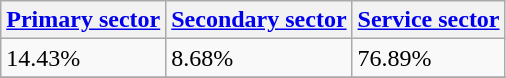<table class="wikitable" border="1">
<tr>
<th><a href='#'>Primary sector</a></th>
<th><a href='#'>Secondary sector</a></th>
<th><a href='#'>Service sector</a></th>
</tr>
<tr>
<td>14.43%</td>
<td>8.68%</td>
<td>76.89%</td>
</tr>
<tr>
</tr>
</table>
